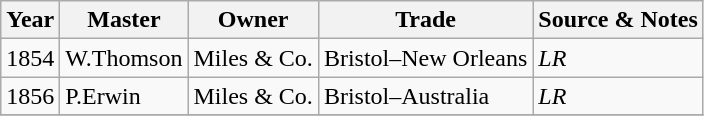<table class=" wikitable">
<tr>
<th>Year</th>
<th>Master</th>
<th>Owner</th>
<th>Trade</th>
<th>Source & Notes</th>
</tr>
<tr>
<td>1854</td>
<td>W.Thomson</td>
<td>Miles & Co.</td>
<td>Bristol–New Orleans</td>
<td><em>LR</em></td>
</tr>
<tr>
<td>1856</td>
<td>P.Erwin</td>
<td>Miles & Co.</td>
<td>Bristol–Australia</td>
<td><em>LR</em></td>
</tr>
<tr>
</tr>
</table>
